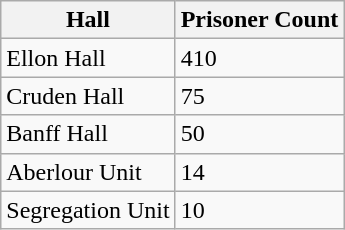<table class="wikitable sortable" style="">
<tr>
<th>Hall</th>
<th>Prisoner Count</th>
</tr>
<tr>
<td>Ellon Hall</td>
<td>410</td>
</tr>
<tr>
<td>Cruden Hall</td>
<td>75</td>
</tr>
<tr>
<td>Banff Hall</td>
<td>50</td>
</tr>
<tr>
<td>Aberlour Unit</td>
<td>14</td>
</tr>
<tr>
<td>Segregation Unit</td>
<td>10</td>
</tr>
</table>
